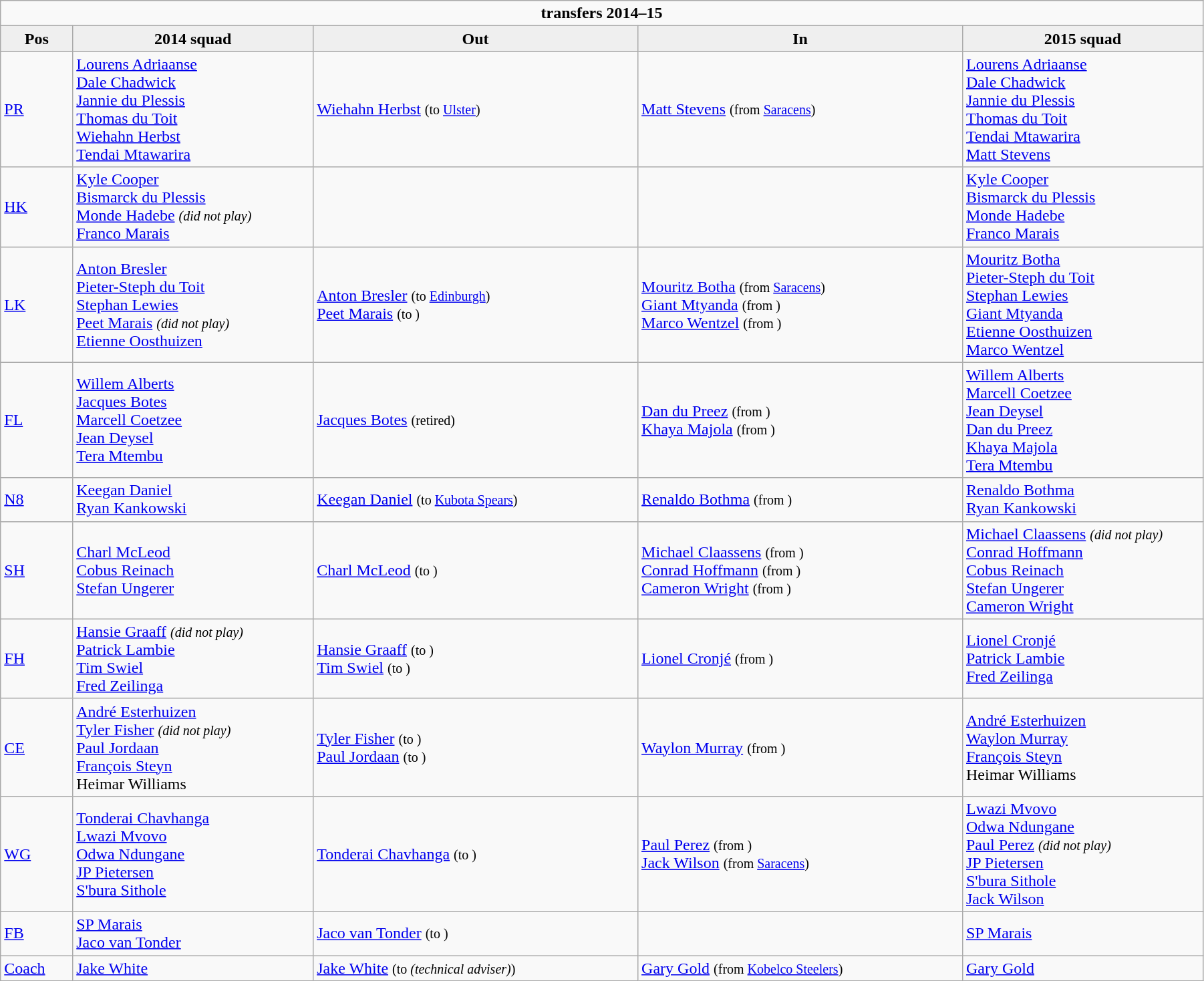<table class="wikitable" style="text-align: left; width:95%">
<tr>
<td colspan="100%" style="text-align:center;"><strong> transfers 2014–15</strong></td>
</tr>
<tr>
<th style="background:#efefef; width:6%;">Pos</th>
<th style="background:#efefef; width:20%;">2014 squad</th>
<th style="background:#efefef; width:27%;">Out</th>
<th style="background:#efefef; width:27%;">In</th>
<th style="background:#efefef; width:20%;">2015 squad</th>
</tr>
<tr>
<td><a href='#'>PR</a></td>
<td> <a href='#'>Lourens Adriaanse</a><br><a href='#'>Dale Chadwick</a><br><a href='#'>Jannie du Plessis</a><br><a href='#'>Thomas du Toit</a><br><a href='#'>Wiehahn Herbst</a><br><a href='#'>Tendai Mtawarira</a></td>
<td>  <a href='#'>Wiehahn Herbst</a> <small>(to  <a href='#'>Ulster</a>)</small></td>
<td>  <a href='#'>Matt Stevens</a> <small>(from  <a href='#'>Saracens</a>)</small></td>
<td> <a href='#'>Lourens Adriaanse</a><br><a href='#'>Dale Chadwick</a><br><a href='#'>Jannie du Plessis</a><br><a href='#'>Thomas du Toit</a><br><a href='#'>Tendai Mtawarira</a><br><a href='#'>Matt Stevens</a></td>
</tr>
<tr>
<td><a href='#'>HK</a></td>
<td> <a href='#'>Kyle Cooper</a><br><a href='#'>Bismarck du Plessis</a><br><a href='#'>Monde Hadebe</a> <small><em>(did not play)</em></small><br><a href='#'>Franco Marais</a></td>
<td></td>
<td></td>
<td> <a href='#'>Kyle Cooper</a><br><a href='#'>Bismarck du Plessis</a><br><a href='#'>Monde Hadebe</a><br><a href='#'>Franco Marais</a></td>
</tr>
<tr>
<td><a href='#'>LK</a></td>
<td> <a href='#'>Anton Bresler</a><br><a href='#'>Pieter-Steph du Toit</a><br><a href='#'>Stephan Lewies</a><br><a href='#'>Peet Marais</a> <small><em>(did not play)</em></small><br><a href='#'>Etienne Oosthuizen</a></td>
<td>  <a href='#'>Anton Bresler</a> <small>(to  <a href='#'>Edinburgh</a>)</small><br> <a href='#'>Peet Marais</a> <small>(to )</small></td>
<td>  <a href='#'>Mouritz Botha</a> <small>(from  <a href='#'>Saracens</a>)</small><br> <a href='#'>Giant Mtyanda</a> <small>(from )</small><br> <a href='#'>Marco Wentzel</a> <small>(from )</small></td>
<td> <a href='#'>Mouritz Botha</a><br><a href='#'>Pieter-Steph du Toit</a><br><a href='#'>Stephan Lewies</a><br><a href='#'>Giant Mtyanda</a><br><a href='#'>Etienne Oosthuizen</a><br><a href='#'>Marco Wentzel</a></td>
</tr>
<tr>
<td><a href='#'>FL</a></td>
<td> <a href='#'>Willem Alberts</a><br><a href='#'>Jacques Botes</a><br><a href='#'>Marcell Coetzee</a><br><a href='#'>Jean Deysel</a><br><a href='#'>Tera Mtembu</a></td>
<td>  <a href='#'>Jacques Botes</a> <small>(retired)</small></td>
<td>  <a href='#'>Dan du Preez</a> <small>(from )</small><br> <a href='#'>Khaya Majola</a> <small>(from )</small></td>
<td> <a href='#'>Willem Alberts</a><br><a href='#'>Marcell Coetzee</a><br><a href='#'>Jean Deysel</a><br><a href='#'>Dan du Preez</a><br><a href='#'>Khaya Majola</a><br><a href='#'>Tera Mtembu</a></td>
</tr>
<tr>
<td><a href='#'>N8</a></td>
<td> <a href='#'>Keegan Daniel</a><br><a href='#'>Ryan Kankowski</a></td>
<td>  <a href='#'>Keegan Daniel</a> <small>(to  <a href='#'>Kubota Spears</a>)</small></td>
<td>  <a href='#'>Renaldo Bothma</a> <small>(from )</small></td>
<td> <a href='#'>Renaldo Bothma</a><br><a href='#'>Ryan Kankowski</a></td>
</tr>
<tr>
<td><a href='#'>SH</a></td>
<td> <a href='#'>Charl McLeod</a><br><a href='#'>Cobus Reinach</a><br><a href='#'>Stefan Ungerer</a></td>
<td>  <a href='#'>Charl McLeod</a> <small>(to )</small></td>
<td>  <a href='#'>Michael Claassens</a> <small>(from )</small><br> <a href='#'>Conrad Hoffmann</a> <small>(from )</small><br> <a href='#'>Cameron Wright</a> <small>(from )</small></td>
<td> <a href='#'>Michael Claassens</a> <small><em>(did not play)</em></small><br><a href='#'>Conrad Hoffmann</a><br><a href='#'>Cobus Reinach</a><br><a href='#'>Stefan Ungerer</a><br><a href='#'>Cameron Wright</a></td>
</tr>
<tr>
<td><a href='#'>FH</a></td>
<td> <a href='#'>Hansie Graaff</a> <small><em>(did not play)</em></small><br><a href='#'>Patrick Lambie</a><br><a href='#'>Tim Swiel</a><br><a href='#'>Fred Zeilinga</a></td>
<td>  <a href='#'>Hansie Graaff</a> <small>(to )</small><br> <a href='#'>Tim Swiel</a> <small>(to )</small></td>
<td>  <a href='#'>Lionel Cronjé</a> <small>(from )</small></td>
<td> <a href='#'>Lionel Cronjé</a><br><a href='#'>Patrick Lambie</a><br><a href='#'>Fred Zeilinga</a></td>
</tr>
<tr>
<td><a href='#'>CE</a></td>
<td> <a href='#'>André Esterhuizen</a><br><a href='#'>Tyler Fisher</a> <small><em>(did not play)</em></small><br><a href='#'>Paul Jordaan</a><br><a href='#'>François Steyn</a><br>Heimar Williams</td>
<td>  <a href='#'>Tyler Fisher</a> <small>(to )</small><br> <a href='#'>Paul Jordaan</a> <small>(to )</small></td>
<td>  <a href='#'>Waylon Murray</a> <small>(from )</small></td>
<td> <a href='#'>André Esterhuizen</a><br><a href='#'>Waylon Murray</a><br><a href='#'>François Steyn</a><br>Heimar Williams</td>
</tr>
<tr>
<td><a href='#'>WG</a></td>
<td> <a href='#'>Tonderai Chavhanga</a><br><a href='#'>Lwazi Mvovo</a><br><a href='#'>Odwa Ndungane</a><br><a href='#'>JP Pietersen</a><br><a href='#'>S'bura Sithole</a></td>
<td>  <a href='#'>Tonderai Chavhanga</a> <small>(to )</small></td>
<td>  <a href='#'>Paul Perez</a> <small>(from )</small><br> <a href='#'>Jack Wilson</a> <small>(from  <a href='#'>Saracens</a>)</small></td>
<td> <a href='#'>Lwazi Mvovo</a><br><a href='#'>Odwa Ndungane</a><br><a href='#'>Paul Perez</a> <small><em>(did not play)</em></small><br><a href='#'>JP Pietersen</a><br><a href='#'>S'bura Sithole</a><br><a href='#'>Jack Wilson</a></td>
</tr>
<tr>
<td><a href='#'>FB</a></td>
<td> <a href='#'>SP Marais</a><br><a href='#'>Jaco van Tonder</a></td>
<td>  <a href='#'>Jaco van Tonder</a> <small>(to )</small></td>
<td></td>
<td> <a href='#'>SP Marais</a></td>
</tr>
<tr>
<td><a href='#'>Coach</a></td>
<td> <a href='#'>Jake White</a></td>
<td>  <a href='#'>Jake White</a> <small>(to  <em>(technical adviser)</em>)</small></td>
<td>  <a href='#'>Gary Gold</a> <small>(from  <a href='#'>Kobelco Steelers</a>)</small></td>
<td> <a href='#'>Gary Gold</a></td>
</tr>
</table>
